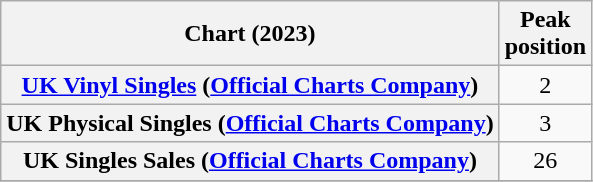<table class="wikitable sortable plainrowheaders" style="text-align:center">
<tr>
<th scope="col">Chart (2023)</th>
<th scope="col">Peak<br>position</th>
</tr>
<tr>
<th scope="row"><a href='#'>UK Vinyl Singles</a> (<a href='#'>Official Charts Company</a>)</th>
<td>2</td>
</tr>
<tr>
<th scope="row">UK Physical Singles (<a href='#'>Official Charts Company</a>)</th>
<td>3</td>
</tr>
<tr>
<th scope="row">UK Singles Sales (<a href='#'>Official Charts Company</a>)</th>
<td>26</td>
</tr>
<tr>
</tr>
</table>
